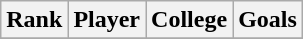<table class="wikitable" style="text-align:center">
<tr>
<th>Rank</th>
<th>Player</th>
<th>College</th>
<th>Goals</th>
</tr>
<tr>
</tr>
</table>
